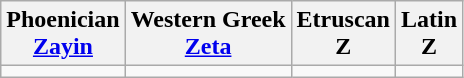<table class="wikitable">
<tr>
<th>Phoenician<br><a href='#'>Zayin</a></th>
<th>Western Greek<br><a href='#'>Zeta</a></th>
<th>Etruscan<br>Z</th>
<th>Latin<br>Z</th>
</tr>
<tr style="text-align:center;">
<td></td>
<td></td>
<td></td>
<td></td>
</tr>
</table>
